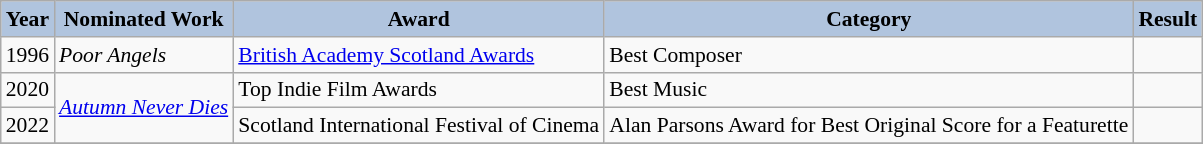<table class="wikitable" style="font-size:90%">
<tr style="text-align:center;">
<th style="background:#B0C4DE;">Year</th>
<th style="background:#B0C4DE;">Nominated Work</th>
<th style="background:#B0C4DE;">Award</th>
<th style="background:#B0C4DE;">Category</th>
<th style="background:#B0C4DE;">Result</th>
</tr>
<tr>
<td>1996</td>
<td><em>Poor Angels</em></td>
<td><a href='#'>British Academy Scotland Awards</a></td>
<td>Best Composer</td>
<td></td>
</tr>
<tr>
<td>2020</td>
<td rowspan=2><em><a href='#'>Autumn Never Dies</a></em></td>
<td>Top Indie Film Awards</td>
<td>Best Music</td>
<td></td>
</tr>
<tr>
<td>2022</td>
<td>Scotland International Festival of Cinema</td>
<td>Alan Parsons Award for Best Original Score for a Featurette</td>
<td></td>
</tr>
<tr>
</tr>
</table>
